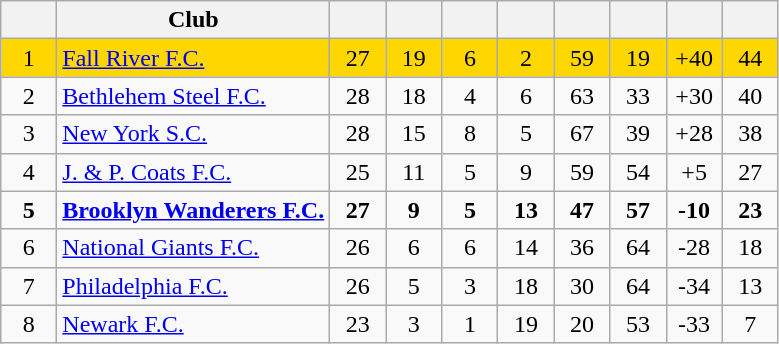<table class="wikitable" style="text-align:center">
<tr>
<th width=30></th>
<th>Club</th>
<th width=30></th>
<th width=30></th>
<th width=30></th>
<th width=30></th>
<th width=30></th>
<th width=30></th>
<th width=30></th>
<th width=30></th>
</tr>
<tr bgcolor="gold">
<td>1</td>
<td align=left><a href='#'>Fall River F.C.</a></td>
<td>27</td>
<td>19</td>
<td>6</td>
<td>2</td>
<td>59</td>
<td>19</td>
<td>+40</td>
<td>44</td>
</tr>
<tr>
<td>2</td>
<td align=left><a href='#'>Bethlehem Steel F.C.</a></td>
<td>28</td>
<td>18</td>
<td>4</td>
<td>6</td>
<td>63</td>
<td>33</td>
<td>+30</td>
<td>40</td>
</tr>
<tr>
<td>3</td>
<td align=left><a href='#'>New York S.C.</a></td>
<td>28</td>
<td>15</td>
<td>8</td>
<td>5</td>
<td>67</td>
<td>39</td>
<td>+28</td>
<td>38</td>
</tr>
<tr>
<td>4</td>
<td align=left><a href='#'>J. & P. Coats F.C.</a></td>
<td>25</td>
<td>11</td>
<td>5</td>
<td>9</td>
<td>59</td>
<td>54</td>
<td>+5</td>
<td>27</td>
</tr>
<tr>
<td><strong>5</strong></td>
<td align=left><strong><a href='#'>Brooklyn Wanderers F.C.</a></strong></td>
<td><strong>27</strong></td>
<td><strong>9</strong></td>
<td><strong>5</strong></td>
<td><strong>13</strong></td>
<td><strong>47</strong></td>
<td><strong>57</strong></td>
<td><strong>-10</strong></td>
<td><strong>23</strong></td>
</tr>
<tr>
<td>6</td>
<td align=left><a href='#'>National Giants F.C.</a></td>
<td>26</td>
<td>6</td>
<td>6</td>
<td>14</td>
<td>36</td>
<td>64</td>
<td>-28</td>
<td>18</td>
</tr>
<tr>
<td>7</td>
<td align=left><a href='#'>Philadelphia F.C.</a></td>
<td>26</td>
<td>5</td>
<td>3</td>
<td>18</td>
<td>30</td>
<td>64</td>
<td>-34</td>
<td>13</td>
</tr>
<tr>
<td>8</td>
<td align=left><a href='#'>Newark F.C.</a></td>
<td>23</td>
<td>3</td>
<td>1</td>
<td>19</td>
<td>20</td>
<td>53</td>
<td>-33</td>
<td>7</td>
</tr>
</table>
